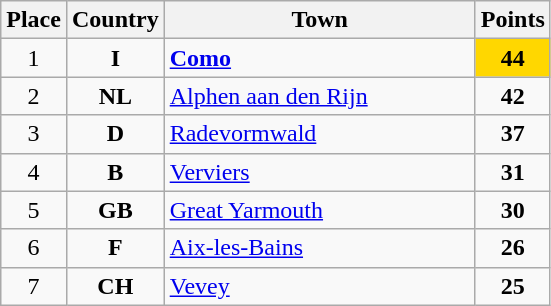<table class="wikitable">
<tr>
<th width="25">Place</th>
<th width="25">Country</th>
<th width="200">Town</th>
<th width="25">Points</th>
</tr>
<tr>
<td align="center">1</td>
<td align="center"><strong>I</strong></td>
<td align="left"><strong><a href='#'>Como</a></strong></td>
<td align="center"; style="background-color:gold;"><strong>44</strong></td>
</tr>
<tr>
<td align="center">2</td>
<td align="center"><strong>NL</strong></td>
<td align="left"><a href='#'>Alphen aan den Rijn</a></td>
<td align="center"><strong>42</strong></td>
</tr>
<tr>
<td align="center">3</td>
<td align="center"><strong>D</strong></td>
<td align="left"><a href='#'>Radevormwald</a></td>
<td align="center"><strong>37</strong></td>
</tr>
<tr>
<td align="center">4</td>
<td align="center"><strong>B</strong></td>
<td align="left"><a href='#'>Verviers</a></td>
<td align="center"><strong>31</strong></td>
</tr>
<tr>
<td align="center">5</td>
<td align="center"><strong>GB</strong></td>
<td align="left"><a href='#'>Great Yarmouth</a></td>
<td align="center"><strong>30</strong></td>
</tr>
<tr>
<td align="center">6</td>
<td align="center"><strong>F</strong></td>
<td align="left"><a href='#'>Aix-les-Bains</a></td>
<td align="center"><strong>26</strong></td>
</tr>
<tr>
<td align="center">7</td>
<td align="center"><strong>CH</strong></td>
<td align="left"><a href='#'>Vevey</a></td>
<td align="center"><strong>25</strong></td>
</tr>
</table>
